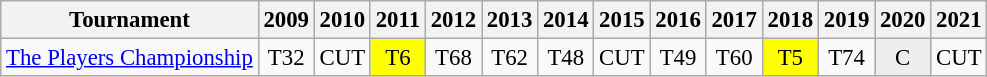<table class="wikitable" style="font-size:95%;text-align:center;">
<tr>
<th>Tournament</th>
<th>2009</th>
<th>2010</th>
<th>2011</th>
<th>2012</th>
<th>2013</th>
<th>2014</th>
<th>2015</th>
<th>2016</th>
<th>2017</th>
<th>2018</th>
<th>2019</th>
<th>2020</th>
<th>2021</th>
</tr>
<tr>
<td align=left><a href='#'>The Players Championship</a></td>
<td>T32</td>
<td>CUT</td>
<td style="background:yellow;">T6</td>
<td>T68</td>
<td>T62</td>
<td>T48</td>
<td>CUT</td>
<td>T49</td>
<td>T60</td>
<td style="background:yellow;">T5</td>
<td>T74</td>
<td style="background:#eeeeee;">C</td>
<td>CUT</td>
</tr>
</table>
